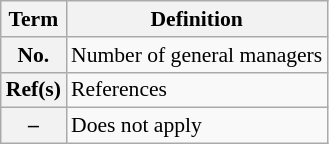<table class="wikitable" style="font-size:90%;">
<tr>
<th scope="col">Term</th>
<th scope="col">Definition</th>
</tr>
<tr>
<th scope="row">No.</th>
<td>Number of general managers</td>
</tr>
<tr>
<th scope="row">Ref(s)</th>
<td>References</td>
</tr>
<tr>
<th scope="row">–</th>
<td>Does not apply<br></td>
</tr>
</table>
